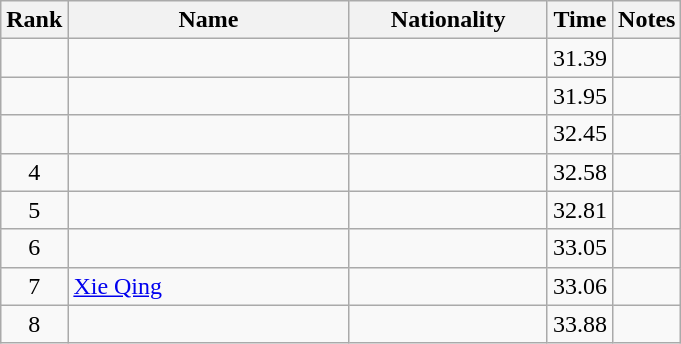<table class="wikitable sortable" style="text-align:center">
<tr>
<th>Rank</th>
<th style="width:180px">Name</th>
<th style="width:125px">Nationality</th>
<th>Time</th>
<th>Notes</th>
</tr>
<tr>
<td></td>
<td style="text-align:left;"></td>
<td style="text-align:left;"></td>
<td>31.39</td>
<td></td>
</tr>
<tr>
<td></td>
<td style="text-align:left;"></td>
<td style="text-align:left;"></td>
<td>31.95</td>
<td></td>
</tr>
<tr>
<td></td>
<td style="text-align:left;"></td>
<td style="text-align:left;"></td>
<td>32.45</td>
<td></td>
</tr>
<tr>
<td>4</td>
<td style="text-align:left;"></td>
<td style="text-align:left;"></td>
<td>32.58</td>
<td></td>
</tr>
<tr>
<td>5</td>
<td style="text-align:left;"></td>
<td style="text-align:left;"></td>
<td>32.81</td>
<td></td>
</tr>
<tr>
<td>6</td>
<td style="text-align:left;"></td>
<td style="text-align:left;"></td>
<td>33.05</td>
<td></td>
</tr>
<tr>
<td>7</td>
<td style="text-align:left;"><a href='#'>Xie Qing</a></td>
<td style="text-align:left;"></td>
<td>33.06</td>
<td></td>
</tr>
<tr>
<td>8</td>
<td style="text-align:left;"></td>
<td style="text-align:left;"></td>
<td>33.88</td>
<td></td>
</tr>
</table>
